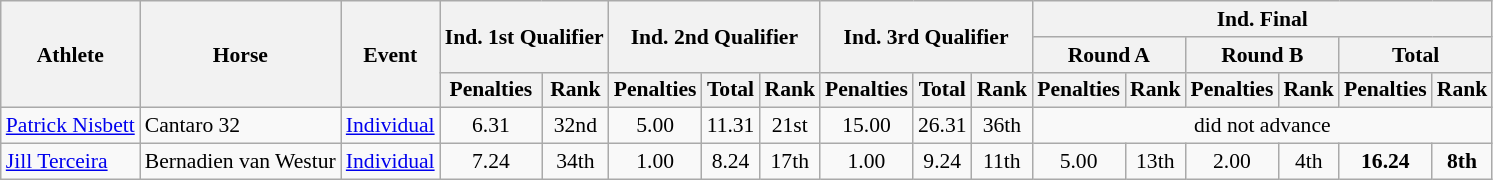<table class="wikitable" border="1" style="font-size:90%">
<tr>
<th rowspan=3>Athlete</th>
<th rowspan=3>Horse</th>
<th rowspan=3>Event</th>
<th colspan=2 rowspan=2>Ind. 1st Qualifier</th>
<th colspan=3 rowspan=2>Ind. 2nd Qualifier</th>
<th colspan=3 rowspan=2>Ind. 3rd Qualifier</th>
<th colspan=6>Ind. Final</th>
</tr>
<tr>
<th colspan=2>Round A</th>
<th colspan=2>Round B</th>
<th colspan=2>Total</th>
</tr>
<tr>
<th>Penalties</th>
<th>Rank</th>
<th>Penalties</th>
<th>Total</th>
<th>Rank</th>
<th>Penalties</th>
<th>Total</th>
<th>Rank</th>
<th>Penalties</th>
<th>Rank</th>
<th>Penalties</th>
<th>Rank</th>
<th>Penalties</th>
<th>Rank</th>
</tr>
<tr>
<td><a href='#'>Patrick Nisbett</a></td>
<td>Cantaro 32</td>
<td><a href='#'>Individual</a></td>
<td align=center>6.31</td>
<td align=center>32nd</td>
<td align=center>5.00</td>
<td align=center>11.31</td>
<td align=center>21st</td>
<td align=center>15.00</td>
<td align=center>26.31</td>
<td align=center>36th</td>
<td align=center colspan=7>did not advance</td>
</tr>
<tr>
<td><a href='#'>Jill Terceira</a></td>
<td>Bernadien van Westur</td>
<td><a href='#'>Individual</a></td>
<td align=center>7.24</td>
<td align=center>34th</td>
<td align=center>1.00</td>
<td align=center>8.24</td>
<td align=center>17th</td>
<td align=center>1.00</td>
<td align=center>9.24</td>
<td align=center>11th</td>
<td align=center>5.00</td>
<td align=center>13th</td>
<td align=center>2.00</td>
<td align=center>4th</td>
<td align=center><strong>16.24</strong></td>
<td align=center><strong>8th</strong></td>
</tr>
</table>
